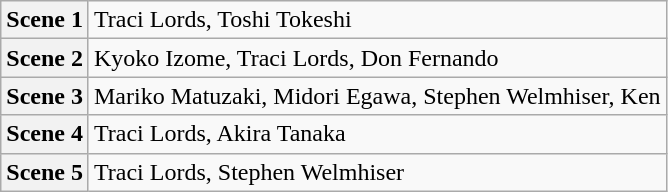<table class="wikitable">
<tr>
<th>Scene 1</th>
<td>Traci Lords, Toshi Tokeshi</td>
</tr>
<tr>
<th>Scene 2</th>
<td>Kyoko Izome, Traci Lords, Don Fernando</td>
</tr>
<tr>
<th>Scene 3</th>
<td>Mariko Matuzaki, Midori Egawa, Stephen Welmhiser, Ken</td>
</tr>
<tr>
<th>Scene 4</th>
<td>Traci Lords, Akira Tanaka</td>
</tr>
<tr>
<th>Scene 5</th>
<td>Traci Lords, Stephen Welmhiser</td>
</tr>
</table>
